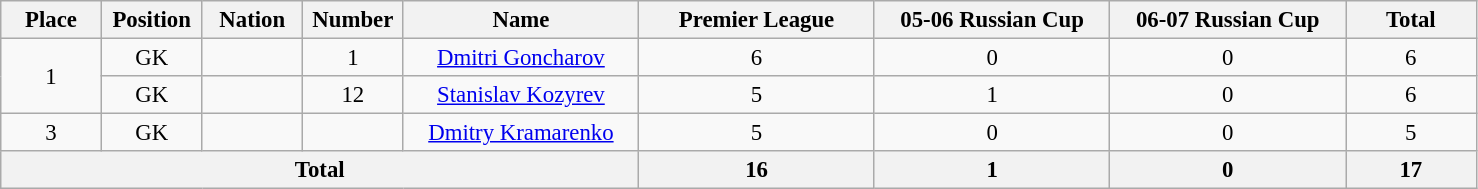<table class="wikitable" style="font-size: 95%; text-align: center;">
<tr>
<th width=60>Place</th>
<th width=60>Position</th>
<th width=60>Nation</th>
<th width=60>Number</th>
<th width=150>Name</th>
<th width=150>Premier League</th>
<th width=150>05-06 Russian Cup</th>
<th width=150>06-07 Russian Cup</th>
<th width=80>Total</th>
</tr>
<tr>
<td rowspan="2">1</td>
<td>GK</td>
<td></td>
<td>1</td>
<td><a href='#'>Dmitri Goncharov</a></td>
<td>6</td>
<td>0</td>
<td>0</td>
<td>6</td>
</tr>
<tr>
<td>GK</td>
<td></td>
<td>12</td>
<td><a href='#'>Stanislav Kozyrev</a></td>
<td>5</td>
<td>1</td>
<td>0</td>
<td>6</td>
</tr>
<tr>
<td>3</td>
<td>GK</td>
<td></td>
<td></td>
<td><a href='#'>Dmitry Kramarenko</a></td>
<td>5</td>
<td>0</td>
<td>0</td>
<td>5</td>
</tr>
<tr>
<th colspan=5>Total</th>
<th>16</th>
<th>1</th>
<th>0</th>
<th>17</th>
</tr>
</table>
